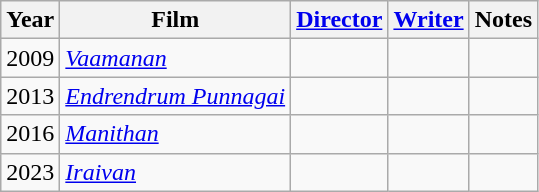<table class="wikitable sortable">
<tr>
<th>Year</th>
<th>Film</th>
<th><a href='#'>Director</a></th>
<th><a href='#'>Writer</a></th>
<th>Notes</th>
</tr>
<tr>
<td>2009</td>
<td><em><a href='#'>Vaamanan</a></em></td>
<td></td>
<td></td>
<td></td>
</tr>
<tr>
<td>2013</td>
<td><em><a href='#'>Endrendrum Punnagai</a></em></td>
<td></td>
<td></td>
<td></td>
</tr>
<tr>
<td>2016</td>
<td><em><a href='#'>Manithan</a></em></td>
<td></td>
<td></td>
<td></td>
</tr>
<tr>
<td>2023</td>
<td><em><a href='#'>Iraivan</a></em></td>
<td></td>
<td></td>
<td></td>
</tr>
</table>
